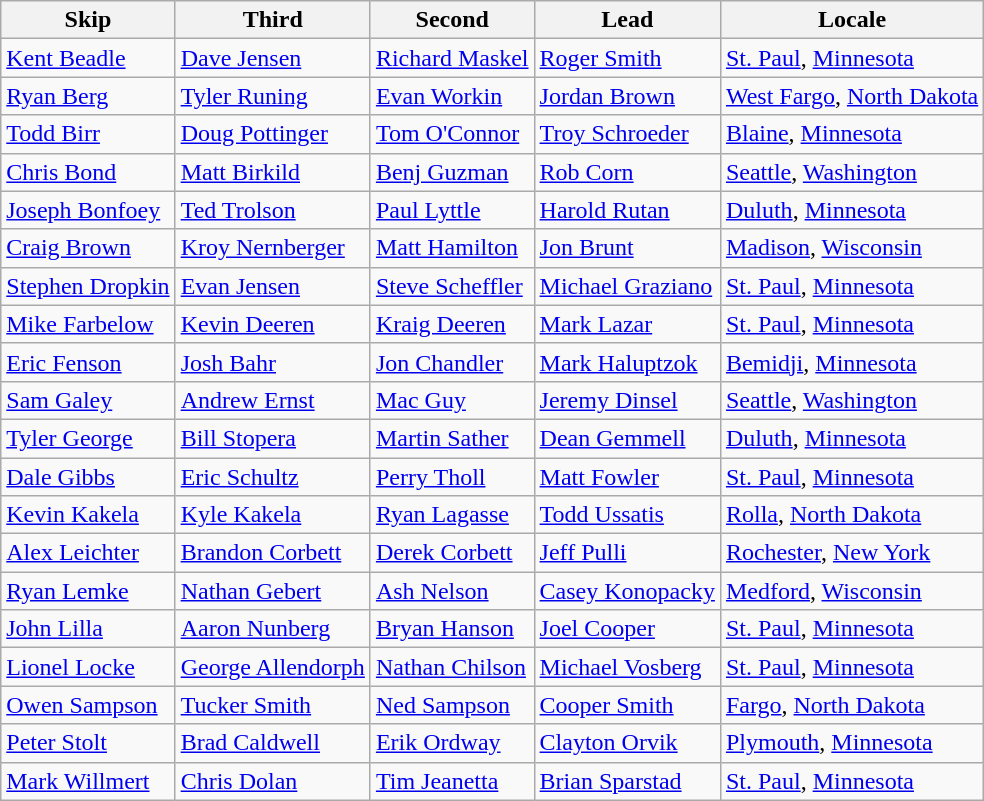<table class=wikitable>
<tr>
<th>Skip</th>
<th>Third</th>
<th>Second</th>
<th>Lead</th>
<th>Locale</th>
</tr>
<tr>
<td><a href='#'>Kent Beadle</a></td>
<td><a href='#'>Dave Jensen</a></td>
<td><a href='#'>Richard Maskel</a></td>
<td><a href='#'>Roger Smith</a></td>
<td> <a href='#'>St. Paul</a>, <a href='#'>Minnesota</a></td>
</tr>
<tr>
<td><a href='#'>Ryan Berg</a></td>
<td><a href='#'>Tyler Runing</a></td>
<td><a href='#'>Evan Workin</a></td>
<td><a href='#'>Jordan Brown</a></td>
<td> <a href='#'>West Fargo</a>, <a href='#'>North Dakota</a></td>
</tr>
<tr>
<td><a href='#'>Todd Birr</a></td>
<td><a href='#'>Doug Pottinger</a></td>
<td><a href='#'>Tom O'Connor</a></td>
<td><a href='#'>Troy Schroeder</a></td>
<td> <a href='#'>Blaine</a>, <a href='#'>Minnesota</a></td>
</tr>
<tr>
<td><a href='#'>Chris Bond</a></td>
<td><a href='#'>Matt Birkild</a></td>
<td><a href='#'>Benj Guzman</a></td>
<td><a href='#'>Rob Corn</a></td>
<td> <a href='#'>Seattle</a>, <a href='#'>Washington</a></td>
</tr>
<tr>
<td><a href='#'>Joseph Bonfoey</a></td>
<td><a href='#'>Ted Trolson</a></td>
<td><a href='#'>Paul Lyttle</a></td>
<td><a href='#'>Harold Rutan</a></td>
<td> <a href='#'>Duluth</a>, <a href='#'>Minnesota</a></td>
</tr>
<tr>
<td><a href='#'>Craig Brown</a></td>
<td><a href='#'>Kroy Nernberger</a></td>
<td><a href='#'>Matt Hamilton</a></td>
<td><a href='#'>Jon Brunt</a></td>
<td> <a href='#'>Madison</a>, <a href='#'>Wisconsin</a></td>
</tr>
<tr>
<td><a href='#'>Stephen Dropkin</a></td>
<td><a href='#'>Evan Jensen</a></td>
<td><a href='#'>Steve Scheffler</a></td>
<td><a href='#'>Michael Graziano</a></td>
<td> <a href='#'>St. Paul</a>, <a href='#'>Minnesota</a></td>
</tr>
<tr>
<td><a href='#'>Mike Farbelow</a></td>
<td><a href='#'>Kevin Deeren</a></td>
<td><a href='#'>Kraig Deeren</a></td>
<td><a href='#'>Mark Lazar</a></td>
<td> <a href='#'>St. Paul</a>, <a href='#'>Minnesota</a></td>
</tr>
<tr>
<td><a href='#'>Eric Fenson</a></td>
<td><a href='#'>Josh Bahr</a></td>
<td><a href='#'>Jon Chandler</a></td>
<td><a href='#'>Mark Haluptzok</a></td>
<td> <a href='#'>Bemidji</a>, <a href='#'>Minnesota</a></td>
</tr>
<tr>
<td><a href='#'>Sam Galey</a></td>
<td><a href='#'>Andrew Ernst</a></td>
<td><a href='#'>Mac Guy</a></td>
<td><a href='#'>Jeremy Dinsel</a></td>
<td> <a href='#'>Seattle</a>, <a href='#'>Washington</a></td>
</tr>
<tr>
<td><a href='#'>Tyler George</a></td>
<td><a href='#'>Bill Stopera</a></td>
<td><a href='#'>Martin Sather</a></td>
<td><a href='#'>Dean Gemmell</a></td>
<td> <a href='#'>Duluth</a>, <a href='#'>Minnesota</a></td>
</tr>
<tr>
<td><a href='#'>Dale Gibbs</a></td>
<td><a href='#'>Eric Schultz</a></td>
<td><a href='#'>Perry Tholl</a></td>
<td><a href='#'>Matt Fowler</a></td>
<td> <a href='#'>St. Paul</a>, <a href='#'>Minnesota</a></td>
</tr>
<tr>
<td><a href='#'>Kevin Kakela</a></td>
<td><a href='#'>Kyle Kakela</a></td>
<td><a href='#'>Ryan Lagasse</a></td>
<td><a href='#'>Todd Ussatis</a></td>
<td> <a href='#'>Rolla</a>, <a href='#'>North Dakota</a></td>
</tr>
<tr>
<td><a href='#'>Alex Leichter</a></td>
<td><a href='#'>Brandon Corbett</a></td>
<td><a href='#'>Derek Corbett</a></td>
<td><a href='#'>Jeff Pulli</a></td>
<td> <a href='#'>Rochester</a>, <a href='#'>New York</a></td>
</tr>
<tr>
<td><a href='#'>Ryan Lemke</a></td>
<td><a href='#'>Nathan Gebert</a></td>
<td><a href='#'>Ash Nelson</a></td>
<td><a href='#'>Casey Konopacky</a></td>
<td> <a href='#'>Medford</a>, <a href='#'>Wisconsin</a></td>
</tr>
<tr>
<td><a href='#'>John Lilla</a></td>
<td><a href='#'>Aaron Nunberg</a></td>
<td><a href='#'>Bryan Hanson</a></td>
<td><a href='#'>Joel Cooper</a></td>
<td> <a href='#'>St. Paul</a>, <a href='#'>Minnesota</a></td>
</tr>
<tr>
<td><a href='#'>Lionel Locke</a></td>
<td><a href='#'>George Allendorph</a></td>
<td><a href='#'>Nathan Chilson</a></td>
<td><a href='#'>Michael Vosberg</a></td>
<td> <a href='#'>St. Paul</a>, <a href='#'>Minnesota</a></td>
</tr>
<tr>
<td><a href='#'>Owen Sampson</a></td>
<td><a href='#'>Tucker Smith</a></td>
<td><a href='#'>Ned Sampson</a></td>
<td><a href='#'>Cooper Smith</a></td>
<td> <a href='#'>Fargo</a>, <a href='#'>North Dakota</a></td>
</tr>
<tr>
<td><a href='#'>Peter Stolt</a></td>
<td><a href='#'>Brad Caldwell</a></td>
<td><a href='#'>Erik Ordway</a></td>
<td><a href='#'>Clayton Orvik</a></td>
<td> <a href='#'>Plymouth</a>, <a href='#'>Minnesota</a></td>
</tr>
<tr>
<td><a href='#'>Mark Willmert</a></td>
<td><a href='#'>Chris Dolan</a></td>
<td><a href='#'>Tim Jeanetta</a></td>
<td><a href='#'>Brian Sparstad</a></td>
<td> <a href='#'>St. Paul</a>, <a href='#'>Minnesota</a></td>
</tr>
</table>
